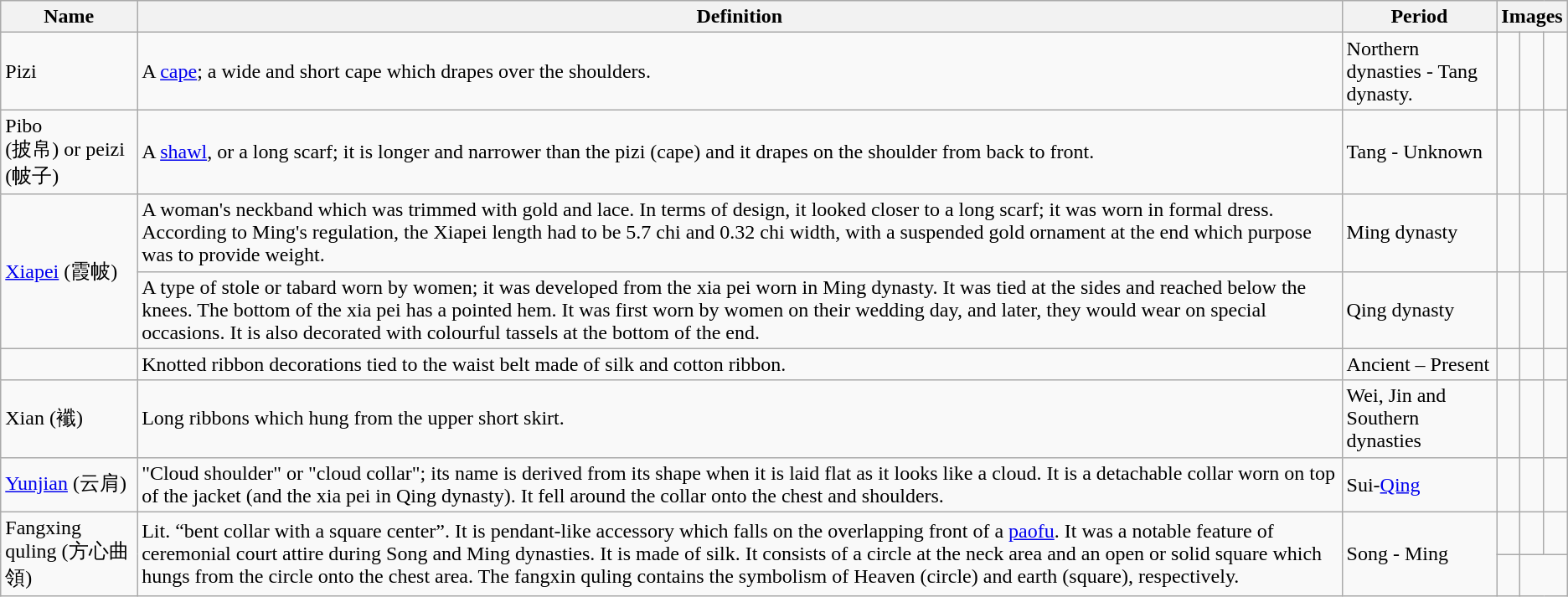<table class="wikitable sortable mw-collapsible">
<tr>
<th>Name</th>
<th>Definition</th>
<th>Period</th>
<th colspan="3">Images</th>
</tr>
<tr>
<td>Pizi</td>
<td>A <a href='#'>cape</a>; a wide and short cape which drapes over the shoulders.</td>
<td>Northern dynasties - Tang dynasty.</td>
<td></td>
<td></td>
<td></td>
</tr>
<tr>
<td>Pibo<br>(披帛) or peizi<br>(帔子)</td>
<td>A <a href='#'>shawl</a>, or a long scarf; it is longer and narrower than the pizi (cape) and it drapes on the shoulder from back to front.</td>
<td>Tang - Unknown</td>
<td></td>
<td></td>
<td></td>
</tr>
<tr>
<td rowspan="2"><a href='#'>Xiapei</a> (霞帔)</td>
<td>A woman's neckband which was trimmed with gold and lace. In terms of design, it looked closer to a long scarf; it was worn in formal dress. According to Ming's regulation, the Xiapei length had to be 5.7 chi and 0.32 chi width, with a suspended gold ornament at the end which purpose was to provide weight.</td>
<td>Ming dynasty</td>
<td></td>
<td></td>
<td></td>
</tr>
<tr>
<td>A type of stole or tabard worn by women; it was developed from the xia pei worn in Ming dynasty. It was tied at the sides and reached below the knees. The bottom of the xia pei has a pointed hem. It was first worn by women on their wedding day, and later, they would wear on special occasions. It is also decorated with colourful tassels at the bottom of the end.</td>
<td>Qing dynasty</td>
<td></td>
<td></td>
<td></td>
</tr>
<tr>
<td></td>
<td>Knotted ribbon decorations tied to the waist belt made of silk and cotton ribbon.</td>
<td>Ancient – Present</td>
<td></td>
<td></td>
<td></td>
</tr>
<tr>
<td>Xian (襳)</td>
<td>Long ribbons which hung from the upper short skirt.</td>
<td>Wei, Jin and Southern dynasties</td>
<td></td>
<td></td>
<td></td>
</tr>
<tr>
<td><a href='#'>Yunjian</a> (云肩)</td>
<td>"Cloud shoulder" or "cloud collar"; its name is derived from its shape when it is laid flat as it looks like a cloud. It is a detachable collar worn on top of the jacket (and the xia pei in Qing dynasty). It fell around the collar onto the chest and shoulders.</td>
<td>Sui-<a href='#'>Qing</a></td>
<td></td>
<td></td>
<td></td>
</tr>
<tr>
<td rowspan="2">Fangxing quling (方心曲領)</td>
<td rowspan="2">Lit. “bent collar with a square center”. It is pendant-like accessory which falls on the overlapping front of a <a href='#'>paofu</a>. It was a notable feature of ceremonial court attire during Song and Ming dynasties. It is made of silk. It consists of a circle at the neck area and an open or solid square which hungs from the circle onto the chest area. The fangxin quling contains the symbolism of Heaven (circle) and earth (square), respectively.</td>
<td rowspan="2">Song - Ming</td>
<td></td>
<td></td>
<td></td>
</tr>
<tr>
<td></td>
<td colspan="2"></td>
</tr>
</table>
